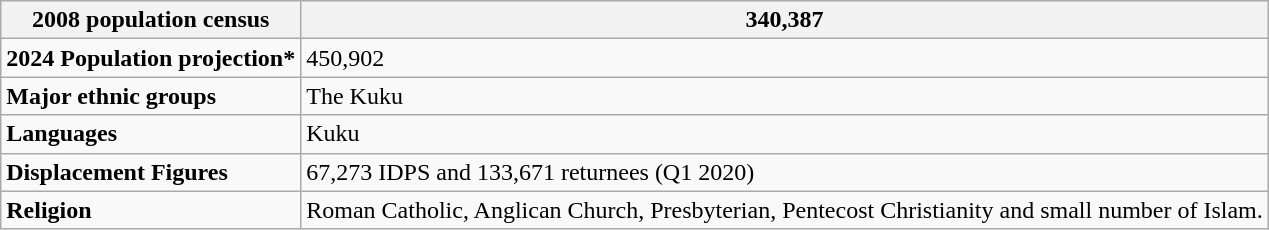<table class="wikitable">
<tr>
<th>2008 population census</th>
<th>340,387</th>
</tr>
<tr>
<td><strong>2024 Population projection*</strong></td>
<td>450,902</td>
</tr>
<tr>
<td><strong>Major ethnic groups</strong></td>
<td>The Kuku</td>
</tr>
<tr>
<td><strong>Languages</strong></td>
<td>Kuku</td>
</tr>
<tr>
<td><strong>Displacement Figures</strong></td>
<td>67,273 IDPS and 133,671 returnees (Q1 2020)</td>
</tr>
<tr>
<td><strong>Religion</strong></td>
<td>Roman Catholic, Anglican Church, Presbyterian, Pentecost Christianity and small number of Islam.</td>
</tr>
</table>
